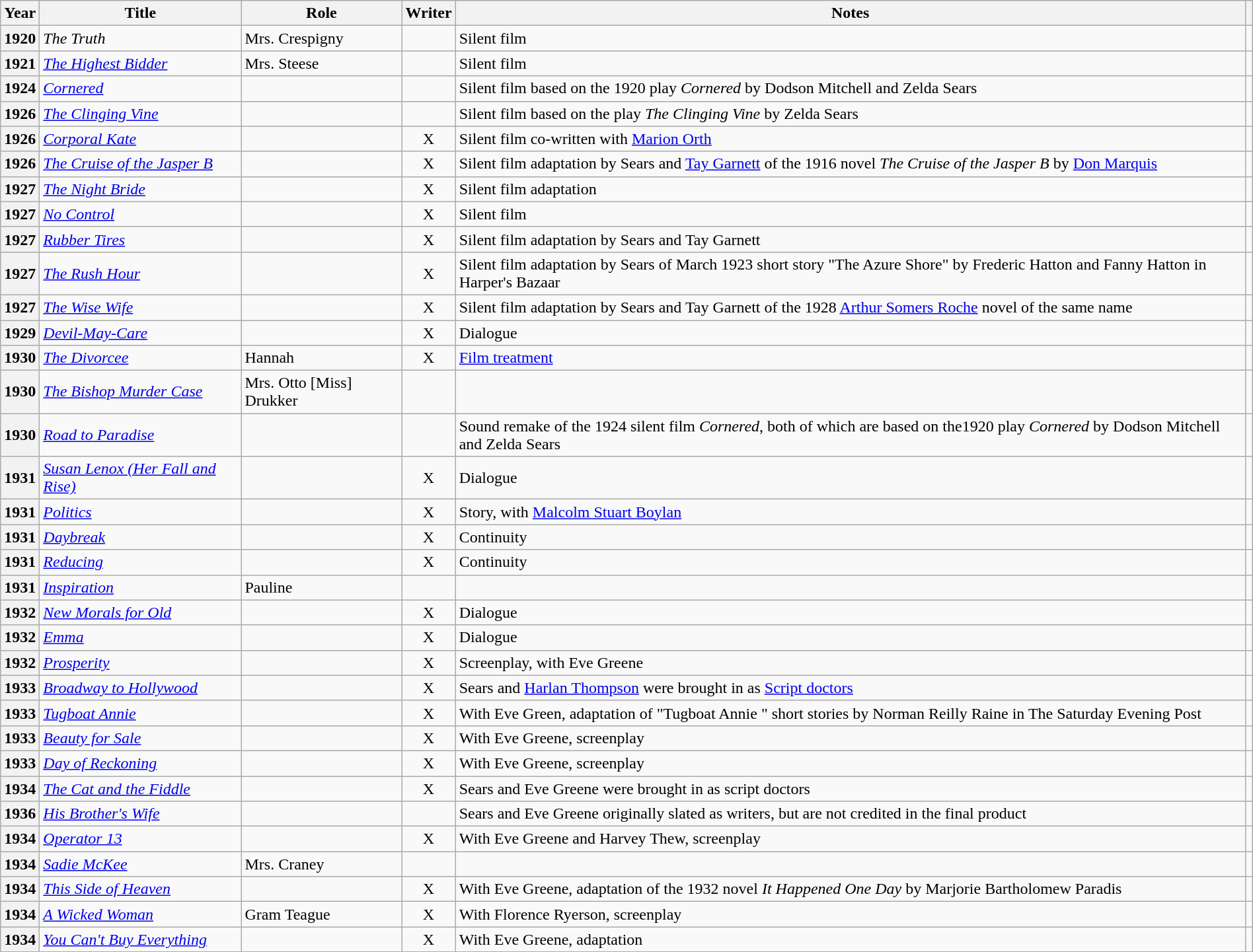<table class="wikitable sortable plainrowheaders" style="margin-left: auto; margin-right: auto; border: none;">
<tr>
<th scope="col">Year</th>
<th scope="col">Title</th>
<th scope="col">Role</th>
<th scope="col">Writer</th>
<th scope="col" class="unsortable">Notes</th>
<th scope="col" class="unsortable"></th>
</tr>
<tr>
<th scope="row">1920</th>
<td><em>The Truth</em></td>
<td>Mrs. Crespigny</td>
<td></td>
<td>Silent film</td>
<td align="center"></td>
</tr>
<tr>
<th scope="row">1921</th>
<td><em><a href='#'>The Highest Bidder</a></em></td>
<td>Mrs. Steese</td>
<td></td>
<td>Silent film</td>
<td align="center"></td>
</tr>
<tr>
<th scope="row">1924</th>
<td><em><a href='#'>Cornered</a></em></td>
<td></td>
<td></td>
<td>Silent film based on the 1920 play <em>Cornered</em> by Dodson Mitchell and Zelda Sears</td>
<td align="center"></td>
</tr>
<tr>
<th scope="row">1926</th>
<td><em><a href='#'>The Clinging Vine</a></em></td>
<td></td>
<td></td>
<td>Silent film based on the play <em>The Clinging Vine</em> by Zelda Sears</td>
<td align="center"></td>
</tr>
<tr>
<th scope="row">1926</th>
<td><em><a href='#'>Corporal Kate</a></em></td>
<td></td>
<td align="center">X</td>
<td>Silent film co-written with <a href='#'>Marion Orth</a></td>
<td align="center"></td>
</tr>
<tr>
<th scope="row">1926</th>
<td><em><a href='#'>The Cruise of the Jasper B</a></em></td>
<td></td>
<td align="center">X</td>
<td>Silent film adaptation by Sears and <a href='#'>Tay Garnett</a> of the 1916 novel <em>The Cruise of the Jasper B</em> by <a href='#'>Don Marquis</a></td>
<td align="center"></td>
</tr>
<tr>
<th scope="row">1927</th>
<td><em><a href='#'>The Night Bride</a></em></td>
<td></td>
<td align="center">X</td>
<td>Silent film adaptation</td>
<td align="center"></td>
</tr>
<tr>
<th scope="row">1927</th>
<td><em><a href='#'>No Control</a></em></td>
<td></td>
<td align="center">X</td>
<td>Silent film</td>
<td align="center"></td>
</tr>
<tr>
<th scope="row">1927</th>
<td><em><a href='#'>Rubber Tires</a></em></td>
<td></td>
<td align="center">X</td>
<td>Silent film adaptation by Sears and Tay Garnett</td>
<td align="center"></td>
</tr>
<tr>
<th scope="row">1927</th>
<td><em><a href='#'>The Rush Hour</a></em></td>
<td></td>
<td align="center">X</td>
<td>Silent film adaptation by Sears of March 1923 short story "The Azure Shore" by Frederic Hatton and Fanny Hatton in Harper's Bazaar</td>
<td align="center"></td>
</tr>
<tr>
<th scope="row">1927</th>
<td><em><a href='#'>The Wise Wife</a></em></td>
<td></td>
<td align="center">X</td>
<td>Silent film adaptation by Sears and Tay Garnett of the 1928 <a href='#'>Arthur Somers Roche</a> novel of the same name</td>
<td align="center"></td>
</tr>
<tr>
<th scope="row">1929</th>
<td><em><a href='#'>Devil-May-Care</a></em></td>
<td></td>
<td align="center">X</td>
<td>Dialogue</td>
<td align="center"></td>
</tr>
<tr>
<th scope="row">1930</th>
<td><em><a href='#'>The Divorcee</a></em></td>
<td>Hannah</td>
<td align="center">X</td>
<td><a href='#'>Film treatment</a></td>
<td align="center"></td>
</tr>
<tr>
<th scope="row">1930</th>
<td><em><a href='#'>The Bishop Murder Case</a></em></td>
<td>Mrs. Otto [Miss] Drukker</td>
<td></td>
<td></td>
<td align="center"></td>
</tr>
<tr>
<th scope="row">1930</th>
<td><em><a href='#'>Road to Paradise</a></em></td>
<td></td>
<td></td>
<td>Sound remake of the 1924 silent film <em>Cornered</em>, both of which are based on the1920 play <em>Cornered</em> by Dodson Mitchell and Zelda Sears</td>
<td align="center"></td>
</tr>
<tr>
<th scope="row">1931</th>
<td><em><a href='#'>Susan Lenox (Her Fall and Rise)</a></em></td>
<td></td>
<td align="center">X</td>
<td>Dialogue</td>
<td align="center"></td>
</tr>
<tr>
<th scope="row">1931</th>
<td><em><a href='#'>Politics</a></em></td>
<td></td>
<td align="center">X</td>
<td>Story, with <a href='#'>Malcolm Stuart Boylan</a></td>
<td align="center"></td>
</tr>
<tr>
<th scope="row">1931</th>
<td><em><a href='#'>Daybreak</a></em></td>
<td></td>
<td align="center">X</td>
<td>Continuity</td>
<td align="center"></td>
</tr>
<tr>
<th scope="row">1931</th>
<td><em><a href='#'>Reducing</a></em></td>
<td></td>
<td align="center">X</td>
<td>Continuity</td>
<td align="center"></td>
</tr>
<tr>
<th scope="row">1931</th>
<td><em><a href='#'>Inspiration</a></em></td>
<td>Pauline</td>
<td></td>
<td></td>
<td align="center"></td>
</tr>
<tr>
<th scope="row">1932</th>
<td><em><a href='#'>New Morals for Old</a></em></td>
<td></td>
<td align="center">X</td>
<td>Dialogue</td>
<td align="center"></td>
</tr>
<tr>
<th scope="row">1932</th>
<td><em><a href='#'>Emma</a></em></td>
<td></td>
<td align="center">X</td>
<td>Dialogue</td>
<td align="center"></td>
</tr>
<tr>
<th scope="row">1932</th>
<td><em><a href='#'>Prosperity</a></em></td>
<td></td>
<td align="center">X</td>
<td>Screenplay, with Eve Greene</td>
<td align="center"></td>
</tr>
<tr>
<th scope="row">1933</th>
<td><em><a href='#'>Broadway to Hollywood</a></em></td>
<td></td>
<td align="center">X</td>
<td>Sears and <a href='#'>Harlan Thompson</a> were brought in as <a href='#'>Script doctors</a></td>
<td align="center"></td>
</tr>
<tr>
<th scope="row">1933</th>
<td><em><a href='#'>Tugboat Annie</a></em></td>
<td></td>
<td align="center">X</td>
<td>With Eve Green, adaptation of "Tugboat Annie " short stories by Norman Reilly Raine in The Saturday Evening Post</td>
<td align="center"></td>
</tr>
<tr>
<th scope="row">1933</th>
<td><em><a href='#'>Beauty for Sale</a></em></td>
<td></td>
<td align="center">X</td>
<td>With Eve Greene, screenplay</td>
<td align="center"></td>
</tr>
<tr>
<th scope="row">1933</th>
<td><em><a href='#'>Day of Reckoning</a></em></td>
<td></td>
<td align="center">X</td>
<td>With Eve Greene, screenplay</td>
<td align="center"></td>
</tr>
<tr>
<th scope="row">1934</th>
<td><em><a href='#'>The Cat and the Fiddle</a></em></td>
<td></td>
<td align="center">X</td>
<td>Sears and Eve Greene were brought in as script doctors</td>
<td align="center"></td>
</tr>
<tr>
<th scope="row">1936</th>
<td><em><a href='#'>His Brother's Wife</a></em></td>
<td></td>
<td></td>
<td>Sears and Eve Greene originally slated as writers, but are not credited in the final product</td>
<td align="center"></td>
</tr>
<tr>
<th scope="row">1934</th>
<td><em><a href='#'>Operator 13</a></em></td>
<td></td>
<td align="center">X</td>
<td>With Eve Greene and Harvey Thew, screenplay</td>
<td align="center"></td>
</tr>
<tr>
<th scope="row">1934</th>
<td><em><a href='#'>Sadie McKee</a></em></td>
<td>Mrs. Craney</td>
<td></td>
<td></td>
<td align="center"></td>
</tr>
<tr>
<th scope="row">1934</th>
<td><em><a href='#'>This Side of Heaven</a></em></td>
<td></td>
<td align="center">X</td>
<td>With Eve Greene, adaptation of the 1932 novel <em>It Happened One Day</em> by Marjorie Bartholomew Paradis</td>
<td align="center"></td>
</tr>
<tr>
<th scope="row">1934</th>
<td><em><a href='#'>A Wicked Woman</a></em></td>
<td>Gram Teague</td>
<td align="center">X</td>
<td>With Florence Ryerson, screenplay</td>
<td align="center"></td>
</tr>
<tr>
<th scope="row">1934</th>
<td><em><a href='#'>You Can't Buy Everything</a></em></td>
<td></td>
<td align="center">X</td>
<td>With Eve Greene, adaptation</td>
<td align="center"></td>
</tr>
<tr>
</tr>
</table>
